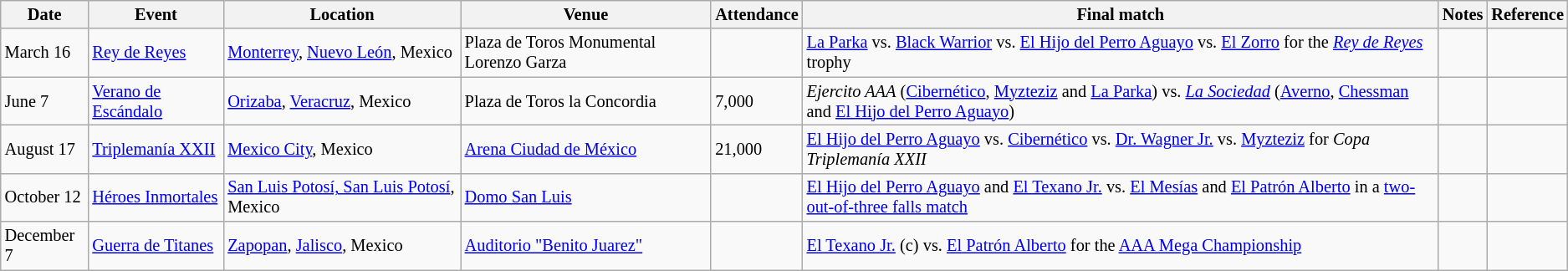<table class="wikitable" style="font-size:85%;">
<tr>
<th>Date</th>
<th>Event</th>
<th>Location</th>
<th>Venue</th>
<th>Attendance</th>
<th>Final match</th>
<th>Notes</th>
<th>Reference</th>
</tr>
<tr>
<td>March 16</td>
<td><a href='#'>Rey de Reyes</a></td>
<td><a href='#'>Monterrey</a>, <a href='#'>Nuevo León</a>, Mexico</td>
<td>Plaza de Toros Monumental Lorenzo Garza</td>
<td></td>
<td><a href='#'>La Parka</a> vs. <a href='#'>Black Warrior</a> vs. <a href='#'>El Hijo del Perro Aguayo</a> vs. <a href='#'>El Zorro</a> for the <em><a href='#'>Rey de Reyes</a></em> trophy</td>
<td></td>
<td></td>
</tr>
<tr>
<td>June 7</td>
<td><a href='#'>Verano de Escándalo</a></td>
<td><a href='#'>Orizaba</a>, <a href='#'>Veracruz</a>, Mexico</td>
<td>Plaza de Toros la Concordia</td>
<td>7,000</td>
<td><em>Ejercito AAA</em> (<a href='#'>Cibernético</a>, <a href='#'>Myzteziz</a> and <a href='#'>La Parka</a>) vs. <em><a href='#'>La Sociedad</a></em> (<a href='#'>Averno</a>, <a href='#'>Chessman</a> and <a href='#'>El Hijo del Perro Aguayo</a>)</td>
<td></td>
<td></td>
</tr>
<tr>
<td>August 17</td>
<td><a href='#'>Triplemanía XXII</a></td>
<td><a href='#'>Mexico City</a>, Mexico</td>
<td><a href='#'>Arena Ciudad de México</a></td>
<td>21,000</td>
<td><a href='#'>El Hijo del Perro Aguayo</a> vs. <a href='#'>Cibernético</a> vs. <a href='#'>Dr. Wagner Jr.</a> vs. <a href='#'>Myzteziz</a> for <em>Copa Triplemanía XXII</em></td>
<td></td>
<td></td>
</tr>
<tr>
<td>October 12</td>
<td><a href='#'>Héroes Inmortales</a></td>
<td><a href='#'>San Luis Potosí, San Luis Potosí</a>, Mexico</td>
<td><a href='#'>Domo San Luis</a></td>
<td></td>
<td><a href='#'>El Hijo del Perro Aguayo</a> and <a href='#'>El Texano Jr.</a> vs. <a href='#'>El Mesías</a> and <a href='#'>El Patrón Alberto</a> in a <a href='#'>two-out-of-three falls match</a></td>
<td></td>
<td></td>
</tr>
<tr>
<td>December 7</td>
<td><a href='#'>Guerra de Titanes</a></td>
<td><a href='#'>Zapopan</a>, <a href='#'>Jalisco</a>, Mexico</td>
<td><a href='#'>Auditorio "Benito Juarez"</a></td>
<td></td>
<td><a href='#'>El Texano Jr.</a> (c) vs. <a href='#'>El Patrón Alberto</a> for the <a href='#'>AAA Mega Championship</a></td>
<td></td>
<td></td>
</tr>
</table>
